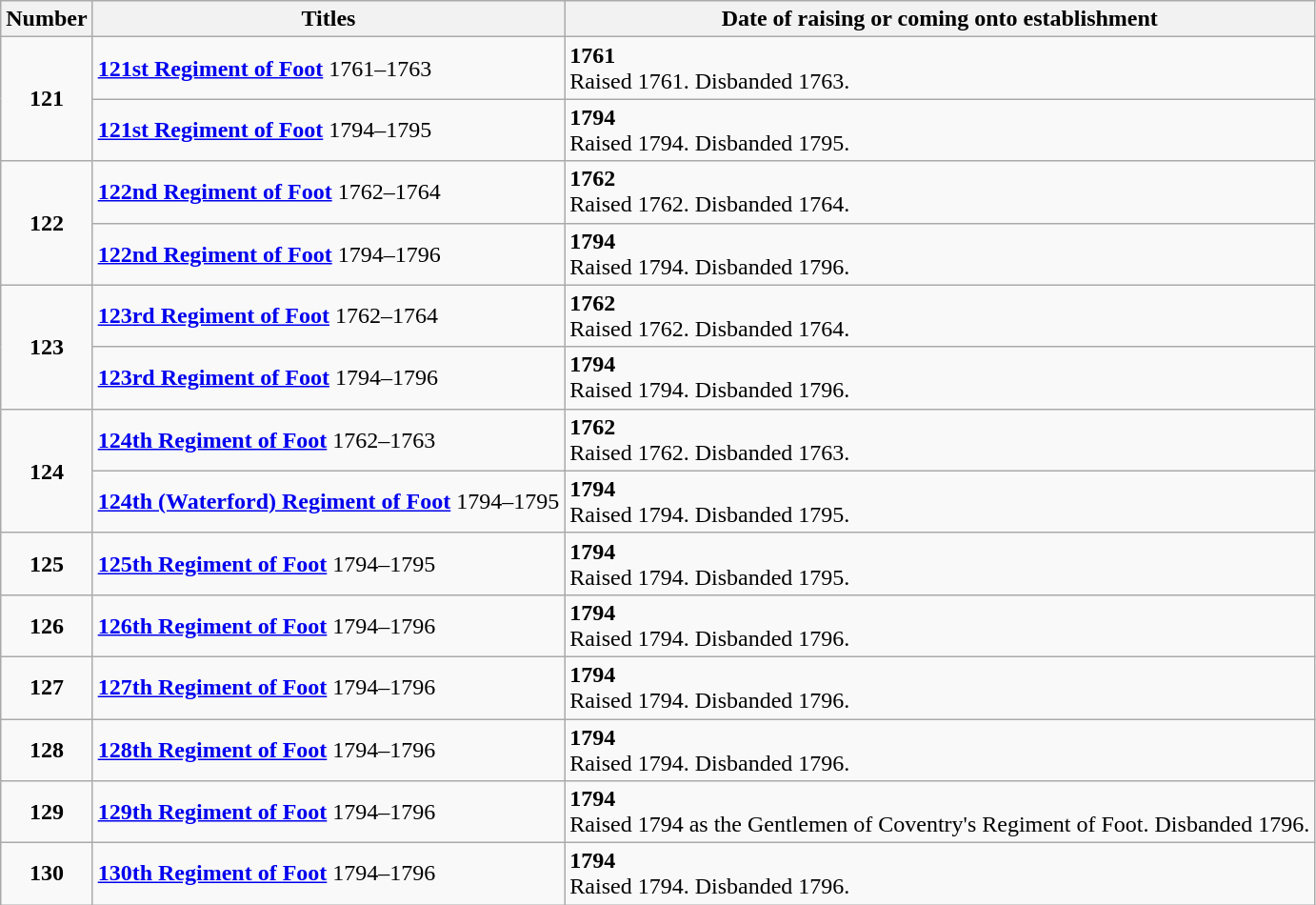<table class="wikitable">
<tr>
<th>Number</th>
<th>Titles</th>
<th>Date of raising or coming onto establishment</th>
</tr>
<tr>
<td align=center valign=middle rowspan="2"><strong>121</strong></td>
<td><strong><a href='#'>121st Regiment of Foot</a></strong> 1761–1763</td>
<td><strong>1761</strong><br>Raised 1761. Disbanded 1763.</td>
</tr>
<tr>
<td><strong><a href='#'>121st Regiment of Foot</a></strong> 1794–1795</td>
<td><strong>1794</strong><br>Raised 1794. Disbanded 1795.</td>
</tr>
<tr>
<td align=center valign=middle rowspan="2"><strong>122</strong></td>
<td><strong><a href='#'>122nd Regiment of Foot</a></strong> 1762–1764</td>
<td><strong>1762</strong><br>Raised 1762. Disbanded 1764.</td>
</tr>
<tr>
<td><strong><a href='#'>122nd Regiment of Foot</a></strong> 1794–1796</td>
<td><strong>1794</strong><br>Raised 1794. Disbanded 1796.</td>
</tr>
<tr>
<td align=center valign=middle rowspan="2"><strong>123</strong></td>
<td><strong><a href='#'>123rd Regiment of Foot</a></strong> 1762–1764</td>
<td><strong>1762</strong><br>Raised 1762. Disbanded 1764.</td>
</tr>
<tr>
<td><strong><a href='#'>123rd Regiment of Foot</a></strong> 1794–1796</td>
<td><strong>1794</strong><br>Raised 1794. Disbanded 1796.</td>
</tr>
<tr>
<td align=center valign=middle rowspan="2"><strong>124</strong></td>
<td><strong><a href='#'>124th Regiment of Foot</a></strong> 1762–1763</td>
<td><strong>1762</strong><br>Raised 1762. Disbanded 1763.</td>
</tr>
<tr>
<td><strong><a href='#'>124th (Waterford) Regiment of Foot</a></strong> 1794–1795</td>
<td><strong>1794</strong><br>Raised 1794. Disbanded 1795.</td>
</tr>
<tr>
<td align=center valign=middle><strong>125</strong></td>
<td><strong><a href='#'>125th Regiment of Foot</a></strong> 1794–1795</td>
<td><strong>1794</strong><br>Raised 1794. Disbanded 1795.</td>
</tr>
<tr>
<td align=center valign=middle><strong>126</strong></td>
<td><strong><a href='#'>126th Regiment of Foot</a></strong> 1794–1796</td>
<td><strong>1794</strong><br>Raised 1794. Disbanded 1796.</td>
</tr>
<tr>
<td align=center valign=middle><strong>127</strong></td>
<td><strong><a href='#'>127th Regiment of Foot</a></strong> 1794–1796</td>
<td><strong>1794</strong><br>Raised 1794. Disbanded 1796.</td>
</tr>
<tr>
<td align=center valign=middle><strong>128</strong></td>
<td><strong><a href='#'>128th Regiment of Foot</a></strong> 1794–1796</td>
<td><strong>1794</strong><br>Raised 1794. Disbanded 1796.</td>
</tr>
<tr>
<td align=center valign=middle><strong>129</strong></td>
<td><strong><a href='#'>129th Regiment of Foot</a></strong> 1794–1796</td>
<td><strong>1794</strong><br>Raised 1794 as the Gentlemen of Coventry's Regiment of Foot. Disbanded 1796.</td>
</tr>
<tr>
<td align=center valign=middle><strong>130</strong></td>
<td><strong><a href='#'>130th Regiment of Foot</a></strong> 1794–1796</td>
<td><strong>1794</strong><br>Raised 1794. Disbanded 1796.</td>
</tr>
</table>
